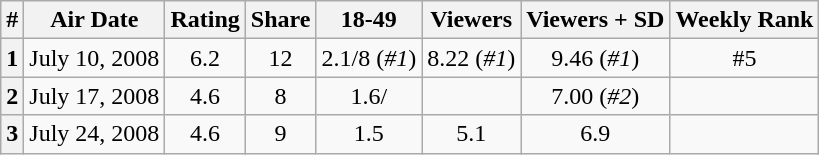<table class="wikitable" style="text-align: center">
<tr>
<th>#</th>
<th>Air Date</th>
<th>Rating</th>
<th>Share</th>
<th>18-49</th>
<th>Viewers</th>
<th>Viewers + SD</th>
<th>Weekly Rank</th>
</tr>
<tr>
<th>1</th>
<td style="text-align:center">July 10, 2008</td>
<td style="text-align:center">6.2</td>
<td style="text-align:center">12</td>
<td style="text-align:center">2.1/8 (<em>#1</em>)</td>
<td style="text-align:center">8.22 (<em>#1</em>)</td>
<td style="text-align:center">9.46 (<em>#1</em>)</td>
<td style="text-align:center">#5</td>
</tr>
<tr>
<th>2</th>
<td style="text-align:center">July 17, 2008</td>
<td style="text-align:center">4.6</td>
<td style="text-align:center">8</td>
<td style="text-align:center">1.6/</td>
<td style="text-align:center"></td>
<td style="text-align:center">7.00 (<em>#2</em>)</td>
<td style="text-align:center"></td>
</tr>
<tr>
<th>3</th>
<td style="text-align:center">July 24, 2008</td>
<td style="text-align:center">4.6</td>
<td style="text-align:center">9</td>
<td style="text-align:center">1.5</td>
<td style="text-align:center">5.1</td>
<td style="text-align:center">6.9</td>
<td style="text-align:center"></td>
</tr>
</table>
